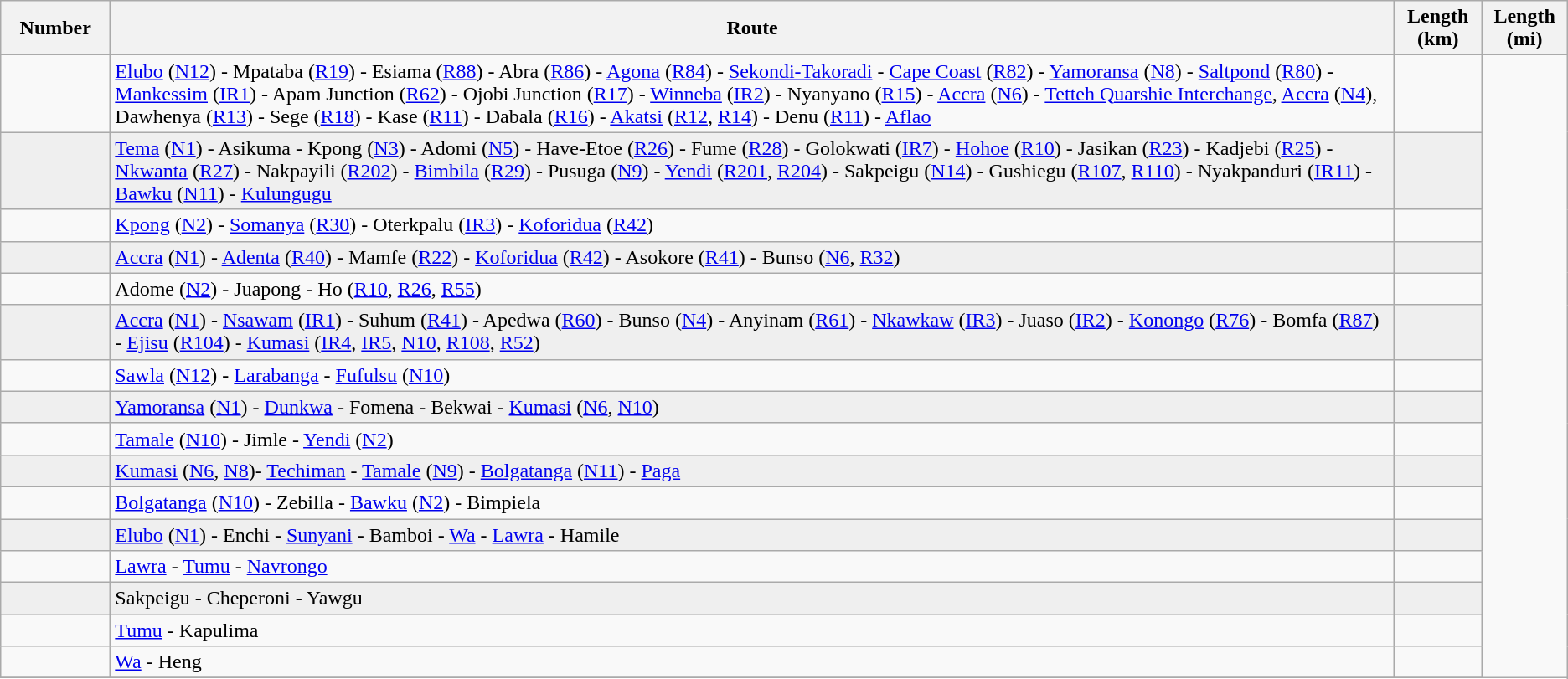<table class="wikitable">
<tr>
<th width=80px>Number</th>
<th>Route</th>
<th>Length (km)</th>
<th>Length (mi)</th>
</tr>
<tr>
<td></td>
<td><a href='#'>Elubo</a> (<a href='#'>N12</a>) - Mpataba (<a href='#'>R19</a>) - Esiama (<a href='#'>R88</a>) - Abra (<a href='#'>R86</a>) - <a href='#'>Agona</a> (<a href='#'>R84</a>) - <a href='#'>Sekondi-Takoradi</a> - <a href='#'>Cape Coast</a>  (<a href='#'>R82</a>) - <a href='#'>Yamoransa</a> (<a href='#'>N8</a>) - <a href='#'>Saltpond</a> (<a href='#'>R80</a>) - <a href='#'>Mankessim</a> (<a href='#'>IR1</a>) - Apam Junction (<a href='#'>R62</a>) - Ojobi Junction (<a href='#'>R17</a>) - <a href='#'>Winneba</a> (<a href='#'>IR2</a>) - Nyanyano (<a href='#'>R15</a>) - <a href='#'>Accra</a> (<a href='#'>N6</a>) - <a href='#'>Tetteh Quarshie Interchange</a>, <a href='#'>Accra</a> (<a href='#'>N4</a>), Dawhenya (<a href='#'>R13</a>) - Sege (<a href='#'>R18</a>) - Kase (<a href='#'>R11</a>) - Dabala (<a href='#'>R16</a>) - <a href='#'>Akatsi</a> (<a href='#'>R12</a>, <a href='#'>R14</a>) - Denu (<a href='#'>R11</a>) - <a href='#'>Aflao</a></td>
<td></td>
</tr>
<tr style="background:#EFEFEF">
<td></td>
<td><a href='#'>Tema</a> (<a href='#'>N1</a>) - Asikuma - Kpong (<a href='#'>N3</a>) - Adomi (<a href='#'>N5</a>) - Have-Etoe (<a href='#'>R26</a>) - Fume (<a href='#'>R28</a>) - Golokwati (<a href='#'>IR7</a>) - <a href='#'>Hohoe</a> (<a href='#'>R10</a>) - Jasikan (<a href='#'>R23</a>) - Kadjebi (<a href='#'>R25</a>) - <a href='#'>Nkwanta</a> (<a href='#'>R27</a>) - Nakpayili (<a href='#'>R202</a>) - <a href='#'>Bimbila</a> (<a href='#'>R29</a>) - Pusuga (<a href='#'>N9</a>) - <a href='#'>Yendi</a> (<a href='#'>R201</a>, <a href='#'>R204</a>) - Sakpeigu (<a href='#'>N14</a>) - Gushiegu (<a href='#'>R107</a>, <a href='#'>R110</a>) - Nyakpanduri (<a href='#'>IR11</a>) - <a href='#'>Bawku</a> (<a href='#'>N11</a>) - <a href='#'>Kulungugu</a></td>
<td></td>
</tr>
<tr>
<td></td>
<td><a href='#'>Kpong</a> (<a href='#'>N2</a>) - <a href='#'>Somanya</a> (<a href='#'>R30</a>) - Oterkpalu (<a href='#'>IR3</a>) - <a href='#'>Koforidua</a> (<a href='#'>R42</a>)</td>
<td></td>
</tr>
<tr style="background:#EFEFEF">
<td></td>
<td><a href='#'>Accra</a> (<a href='#'>N1</a>) - <a href='#'>Adenta</a>  (<a href='#'>R40</a>) - Mamfe (<a href='#'>R22</a>) - <a href='#'>Koforidua</a> (<a href='#'>R42</a>) - Asokore (<a href='#'>R41</a>) - Bunso (<a href='#'>N6</a>, <a href='#'>R32</a>)</td>
<td></td>
</tr>
<tr>
<td></td>
<td>Adome (<a href='#'>N2</a>) - Juapong - Ho (<a href='#'>R10</a>, <a href='#'>R26</a>, <a href='#'>R55</a>)</td>
<td></td>
</tr>
<tr style="background:#EFEFEF">
<td></td>
<td><a href='#'>Accra</a> (<a href='#'>N1</a>) - <a href='#'>Nsawam</a> (<a href='#'>IR1</a>) - Suhum (<a href='#'>R41</a>) - Apedwa (<a href='#'>R60</a>) - Bunso (<a href='#'>N4</a>) - Anyinam (<a href='#'>R61</a>) - <a href='#'>Nkawkaw</a> (<a href='#'>IR3</a>) - Juaso (<a href='#'>IR2</a>) - <a href='#'>Konongo</a> (<a href='#'>R76</a>) - Bomfa (<a href='#'>R87</a>) - <a href='#'>Ejisu</a> (<a href='#'>R104</a>) - <a href='#'>Kumasi</a> (<a href='#'>IR4</a>, <a href='#'>IR5</a>, <a href='#'>N10</a>, <a href='#'>R108</a>, <a href='#'>R52</a>)</td>
<td></td>
</tr>
<tr>
<td></td>
<td><a href='#'>Sawla</a> (<a href='#'>N12</a>) - <a href='#'>Larabanga</a> - <a href='#'>Fufulsu</a> (<a href='#'>N10</a>)</td>
<td></td>
</tr>
<tr style="background:#EFEFEF">
<td></td>
<td><a href='#'>Yamoransa</a> (<a href='#'>N1</a>) - <a href='#'>Dunkwa</a> - Fomena - Bekwai - <a href='#'>Kumasi</a> (<a href='#'>N6</a>, <a href='#'>N10</a>)</td>
<td></td>
</tr>
<tr>
<td></td>
<td><a href='#'>Tamale</a> (<a href='#'>N10</a>) - Jimle - <a href='#'>Yendi</a> (<a href='#'>N2</a>)</td>
<td></td>
</tr>
<tr style="background:#EFEFEF">
<td></td>
<td><a href='#'>Kumasi</a> (<a href='#'>N6</a>, <a href='#'>N8</a>)- <a href='#'>Techiman</a> - <a href='#'>Tamale</a> (<a href='#'>N9</a>) - <a href='#'>Bolgatanga</a> (<a href='#'>N11</a>) - <a href='#'>Paga</a></td>
<td></td>
</tr>
<tr>
<td></td>
<td><a href='#'>Bolgatanga</a> (<a href='#'>N10</a>) - Zebilla - <a href='#'>Bawku</a> (<a href='#'>N2</a>) - Bimpiela</td>
<td></td>
</tr>
<tr style="background:#EFEFEF">
<td></td>
<td><a href='#'>Elubo</a> (<a href='#'>N1</a>) - Enchi - <a href='#'>Sunyani</a> - Bamboi - <a href='#'>Wa</a> - <a href='#'>Lawra</a> - Hamile</td>
<td></td>
</tr>
<tr>
<td></td>
<td><a href='#'>Lawra</a> - <a href='#'>Tumu</a> - <a href='#'>Navrongo</a></td>
<td></td>
</tr>
<tr style="background:#EFEFEF">
<td></td>
<td>Sakpeigu - Cheperoni - Yawgu</td>
<td></td>
</tr>
<tr>
<td></td>
<td><a href='#'>Tumu</a> - Kapulima</td>
<td></td>
</tr>
<tr>
<td></td>
<td><a href='#'>Wa</a> - Heng</td>
<td></td>
</tr>
<tr>
</tr>
</table>
